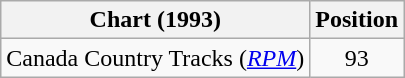<table class="wikitable sortable">
<tr>
<th scope="col">Chart (1993)</th>
<th scope="col">Position</th>
</tr>
<tr>
<td>Canada Country Tracks (<em><a href='#'>RPM</a></em>)</td>
<td align="center">93</td>
</tr>
</table>
